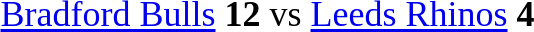<table style="font-size:150%;">
<tr>
<td> <a href='#'>Bradford Bulls</a> <strong>12</strong>  vs  <a href='#'>Leeds Rhinos</a> <strong>4</strong></td>
</tr>
</table>
